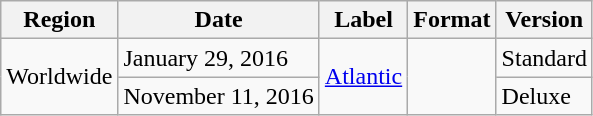<table class="wikitable">
<tr>
<th>Region</th>
<th>Date</th>
<th>Label</th>
<th>Format</th>
<th>Version</th>
</tr>
<tr>
<td rowspan="2">Worldwide</td>
<td>January 29, 2016</td>
<td rowspan="2"><a href='#'>Atlantic</a></td>
<td rowspan="2"></td>
<td>Standard</td>
</tr>
<tr>
<td>November 11, 2016</td>
<td>Deluxe</td>
</tr>
</table>
